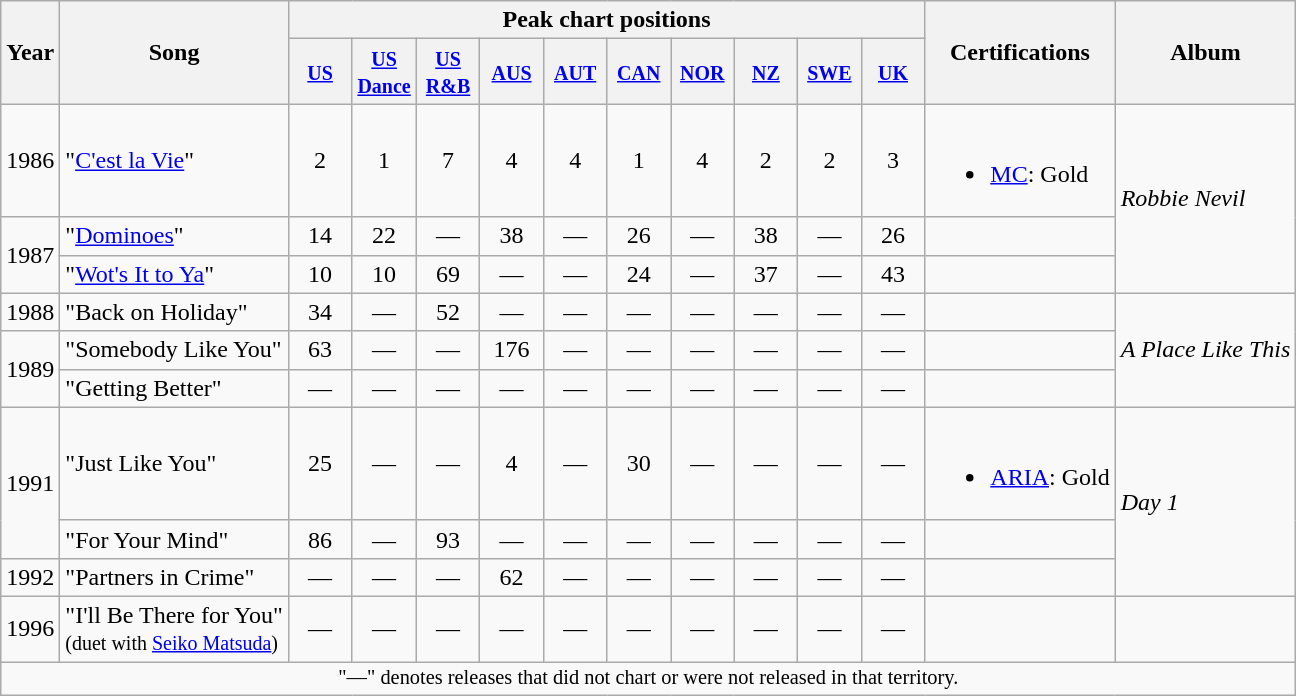<table class="wikitable">
<tr>
<th scope="col" rowspan="2">Year</th>
<th scope="col" rowspan="2">Song</th>
<th scope="col" colspan="10">Peak chart positions</th>
<th scope="col" rowspan="2">Certifications</th>
<th scope="col" rowspan="2">Album</th>
</tr>
<tr>
<th style="width:35px;"><small><a href='#'>US</a></small><br></th>
<th style="width:35px;"><small><a href='#'>US Dance</a></small><br></th>
<th style="width:35px;"><small><a href='#'>US R&B</a></small><br></th>
<th style="width:35px;"><small><a href='#'>AUS</a></small><br></th>
<th style="width:35px;"><small><a href='#'>AUT</a></small><br></th>
<th style="width:35px;"><small><a href='#'>CAN</a></small><br></th>
<th style="width:35px;"><small><a href='#'>NOR</a></small><br></th>
<th style="width:35px;"><small><a href='#'>NZ</a></small><br></th>
<th style="width:35px;"><small><a href='#'>SWE</a></small><br></th>
<th style="width:35px;"><small><a href='#'>UK</a></small><br></th>
</tr>
<tr>
<td>1986</td>
<td>"<a href='#'>C'est la Vie</a>"</td>
<td align=center>2</td>
<td align=center>1</td>
<td align=center>7</td>
<td align=center>4</td>
<td align=center>4</td>
<td align=center>1</td>
<td align=center>4</td>
<td align=center>2</td>
<td align=center>2</td>
<td align=center>3</td>
<td><br><ul><li><a href='#'>MC</a>: Gold</li></ul></td>
<td rowspan="3"><em>Robbie Nevil</em></td>
</tr>
<tr>
<td rowspan="2">1987</td>
<td>"<a href='#'>Dominoes</a>"</td>
<td align=center>14</td>
<td align=center>22</td>
<td align=center>―</td>
<td align=center>38</td>
<td align=center>―</td>
<td align=center>26</td>
<td align=center>―</td>
<td align=center>38</td>
<td align=center>—</td>
<td align=center>26</td>
<td></td>
</tr>
<tr>
<td>"<a href='#'>Wot's It to Ya</a>"</td>
<td align=center>10</td>
<td align=center>10</td>
<td align=center>69</td>
<td align=center>—</td>
<td align=center>―</td>
<td align=center>24</td>
<td align=center>―</td>
<td align=center>37</td>
<td align=center>―</td>
<td align=center>43</td>
<td></td>
</tr>
<tr>
<td>1988</td>
<td>"Back on Holiday"</td>
<td align=center>34</td>
<td align=center>―</td>
<td align=center>52</td>
<td align=center>―</td>
<td align=center>―</td>
<td align=center>―</td>
<td align=center>―</td>
<td align=center>―</td>
<td align=center>―</td>
<td align=center>―</td>
<td></td>
<td rowspan="3"><em>A Place Like This</em></td>
</tr>
<tr>
<td rowspan="2">1989</td>
<td>"Somebody Like You"</td>
<td align=center>63</td>
<td align=center>―</td>
<td align=center>―</td>
<td align=center>176</td>
<td align=center>―</td>
<td align=center>―</td>
<td align=center>―</td>
<td align=center>―</td>
<td align=center>―</td>
<td align=center>―</td>
<td></td>
</tr>
<tr>
<td>"Getting Better"</td>
<td align=center>―</td>
<td align=center>―</td>
<td align=center>―</td>
<td align=center>―</td>
<td align=center>―</td>
<td align=center>―</td>
<td align=center>―</td>
<td align=center>―</td>
<td align=center>―</td>
<td align=center>—</td>
<td></td>
</tr>
<tr>
<td rowspan="2">1991</td>
<td>"Just Like You"</td>
<td align=center>25</td>
<td align=center>―</td>
<td align=center>―</td>
<td align=center>4</td>
<td align=center>―</td>
<td align=center>30</td>
<td align=center>―</td>
<td align=center>―</td>
<td align=center>―</td>
<td align=center>―</td>
<td><br><ul><li><a href='#'>ARIA</a>: Gold</li></ul></td>
<td rowspan="3"><em>Day 1</em></td>
</tr>
<tr>
<td>"For Your Mind"</td>
<td align=center>86</td>
<td align=center>―</td>
<td align=center>93</td>
<td align=center>―</td>
<td align=center>―</td>
<td align=center>―</td>
<td align=center>―</td>
<td align=center>―</td>
<td align=center>―</td>
<td align=center>―</td>
<td></td>
</tr>
<tr>
<td>1992</td>
<td>"Partners in Crime"</td>
<td align=center>―</td>
<td align=center>―</td>
<td align=center>—</td>
<td align=center>62</td>
<td align=center>―</td>
<td align=center>―</td>
<td align=center>―</td>
<td align=center>―</td>
<td align=center>―</td>
<td align=center>―</td>
<td></td>
</tr>
<tr>
<td>1996</td>
<td>"I'll Be There for You" <br><small>(duet with <a href='#'>Seiko Matsuda</a>)</small></td>
<td align=center>―</td>
<td align=center>―</td>
<td align=center>―</td>
<td align=center>―</td>
<td align=center>―</td>
<td align=center>―</td>
<td align=center>―</td>
<td align=center>―</td>
<td align=center>―</td>
<td align=center>—</td>
<td></td>
<td></td>
</tr>
<tr>
<td colspan="14" style="text-align:center; font-size:85%">"—" denotes releases that did not chart or were not released in that territory.</td>
</tr>
</table>
